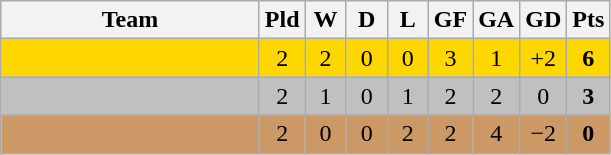<table class="wikitable" style="text-align: center;">
<tr>
<th width=165>Team</th>
<th width=20>Pld</th>
<th width=20>W</th>
<th width=20>D</th>
<th width=20>L</th>
<th width=20>GF</th>
<th width=20>GA</th>
<th width=20>GD</th>
<th width=20>Pts</th>
</tr>
<tr bgcolor=gold>
<td align="left"></td>
<td>2</td>
<td>2</td>
<td>0</td>
<td>0</td>
<td>3</td>
<td>1</td>
<td>+2</td>
<td><strong>6</strong></td>
</tr>
<tr bgcolor=silver>
<td align="left"></td>
<td>2</td>
<td>1</td>
<td>0</td>
<td>1</td>
<td>2</td>
<td>2</td>
<td>0</td>
<td><strong>3</strong></td>
</tr>
<tr bgcolor=#cc9966>
<td align="left"></td>
<td>2</td>
<td>0</td>
<td>0</td>
<td>2</td>
<td>2</td>
<td>4</td>
<td>−2</td>
<td><strong>0</strong></td>
</tr>
</table>
